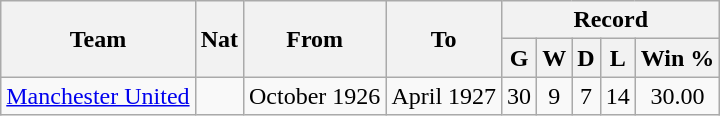<table class="wikitable" style="text-align: center">
<tr>
<th rowspan="2">Team</th>
<th rowspan="2">Nat</th>
<th rowspan="2">From</th>
<th rowspan="2">To</th>
<th colspan="5">Record</th>
</tr>
<tr>
<th>G</th>
<th>W</th>
<th>D</th>
<th>L</th>
<th>Win %</th>
</tr>
<tr>
<td align=left><a href='#'>Manchester United</a></td>
<td></td>
<td align=left>October 1926</td>
<td align=left>April 1927</td>
<td>30</td>
<td>9</td>
<td>7</td>
<td>14</td>
<td>30.00</td>
</tr>
</table>
